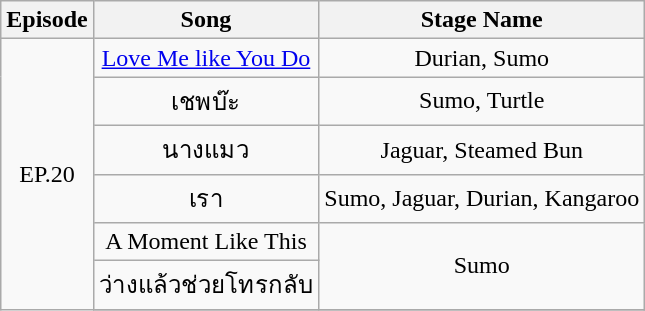<table class="wikitable">
<tr>
<th>Episode</th>
<th>Song</th>
<th>Stage Name</th>
</tr>
<tr>
<td rowspan="13" align="center">EP.20</td>
<td align="center"><a href='#'>Love Me like You Do</a></td>
<td align="center">Durian, Sumo</td>
</tr>
<tr>
<td align="center">เชพบ๊ะ</td>
<td align="center">Sumo, Turtle</td>
</tr>
<tr>
<td align="center">นางแมว</td>
<td align="center">Jaguar, Steamed Bun</td>
</tr>
<tr>
<td align="center">เรา</td>
<td align="center">Sumo, Jaguar, Durian, Kangaroo</td>
</tr>
<tr>
<td align="center">A Moment Like This</td>
<td rowspan="2" align="center">Sumo</td>
</tr>
<tr>
<td align="center">ว่างแล้วช่วยโทรกลับ</td>
</tr>
<tr>
</tr>
</table>
